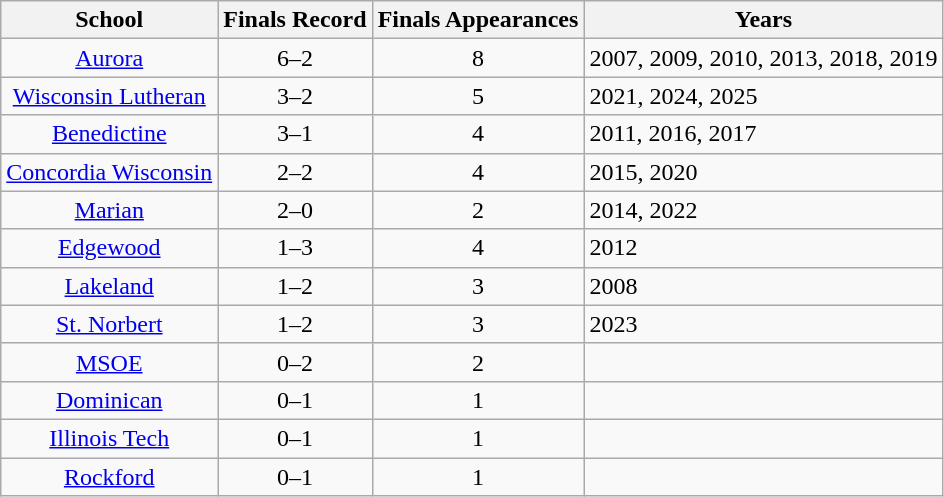<table class="wikitable sortable" style="text-align:center;">
<tr>
<th>School</th>
<th>Finals Record</th>
<th>Finals Appearances</th>
<th class=unsortable>Years</th>
</tr>
<tr>
<td><a href='#'>Aurora</a></td>
<td>6–2</td>
<td>8</td>
<td align=left>2007, 2009, 2010, 2013, 2018, 2019</td>
</tr>
<tr>
<td><a href='#'>Wisconsin Lutheran</a></td>
<td>3–2</td>
<td>5</td>
<td align=left>2021, 2024, 2025</td>
</tr>
<tr>
<td><a href='#'>Benedictine</a></td>
<td>3–1</td>
<td>4</td>
<td align=left>2011, 2016, 2017</td>
</tr>
<tr>
<td><a href='#'>Concordia Wisconsin</a></td>
<td>2–2</td>
<td>4</td>
<td align=left>2015, 2020</td>
</tr>
<tr>
<td><a href='#'>Marian</a></td>
<td>2–0</td>
<td>2</td>
<td align=left>2014, 2022</td>
</tr>
<tr>
<td><a href='#'>Edgewood</a></td>
<td>1–3</td>
<td>4</td>
<td align=left>2012</td>
</tr>
<tr>
<td><a href='#'>Lakeland</a></td>
<td>1–2</td>
<td>3</td>
<td align=left>2008</td>
</tr>
<tr>
<td><a href='#'>St. Norbert</a></td>
<td>1–2</td>
<td>3</td>
<td align=left>2023</td>
</tr>
<tr>
<td><a href='#'>MSOE</a></td>
<td>0–2</td>
<td>2</td>
<td align=left></td>
</tr>
<tr>
<td><a href='#'>Dominican</a></td>
<td>0–1</td>
<td>1</td>
<td align=left></td>
</tr>
<tr>
<td><a href='#'>Illinois Tech</a></td>
<td>0–1</td>
<td>1</td>
<td align=left></td>
</tr>
<tr>
<td><a href='#'>Rockford</a></td>
<td>0–1</td>
<td>1</td>
<td align=left></td>
</tr>
</table>
